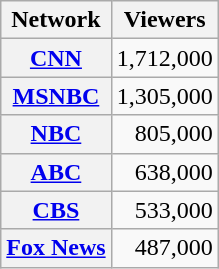<table class="wikitable sortable plainrowheaders" style="text-align:right;">
<tr>
<th scope="col">Network</th>
<th scope="col">Viewers</th>
</tr>
<tr>
<th scope="row"><a href='#'>CNN</a></th>
<td>1,712,000</td>
</tr>
<tr>
<th scope="row"><a href='#'>MSNBC</a></th>
<td>1,305,000</td>
</tr>
<tr>
<th scope="row"><a href='#'>NBC</a></th>
<td>805,000</td>
</tr>
<tr>
<th scope="row"><a href='#'>ABC</a></th>
<td>638,000</td>
</tr>
<tr>
<th scope="row"><a href='#'>CBS</a></th>
<td>533,000</td>
</tr>
<tr>
<th scope="row"><a href='#'>Fox News</a></th>
<td>487,000</td>
</tr>
</table>
